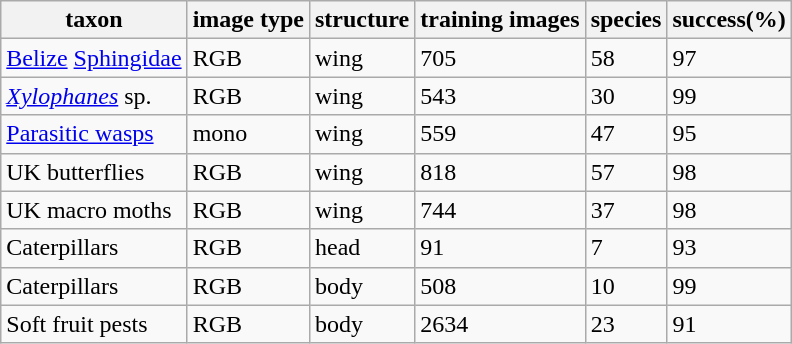<table class="wikitable" style="margin-left: auto; margin-right: auto; border: none;">
<tr>
<th scope="col">taxon</th>
<th scope="col">image type</th>
<th scope="col">structure</th>
<th scope="col">training images</th>
<th scope="col">species</th>
<th scope="col">success(%)</th>
</tr>
<tr>
<td><a href='#'>Belize</a> <a href='#'>Sphingidae</a></td>
<td>RGB</td>
<td>wing</td>
<td>705</td>
<td>58</td>
<td>97</td>
</tr>
<tr>
<td><em><a href='#'>Xylophanes</a></em> sp.</td>
<td>RGB</td>
<td>wing</td>
<td>543</td>
<td>30</td>
<td>99</td>
</tr>
<tr>
<td><a href='#'>Parasitic wasps</a></td>
<td>mono</td>
<td>wing</td>
<td>559</td>
<td>47</td>
<td>95</td>
</tr>
<tr>
<td>UK butterflies</td>
<td>RGB</td>
<td>wing</td>
<td>818</td>
<td>57</td>
<td>98</td>
</tr>
<tr>
<td>UK macro moths</td>
<td>RGB</td>
<td>wing</td>
<td>744</td>
<td>37</td>
<td>98</td>
</tr>
<tr>
<td>Caterpillars</td>
<td>RGB</td>
<td>head</td>
<td>91</td>
<td>7</td>
<td>93</td>
</tr>
<tr>
<td>Caterpillars</td>
<td>RGB</td>
<td>body</td>
<td>508</td>
<td>10</td>
<td>99</td>
</tr>
<tr>
<td>Soft fruit pests</td>
<td>RGB</td>
<td>body</td>
<td>2634</td>
<td>23</td>
<td>91</td>
</tr>
</table>
